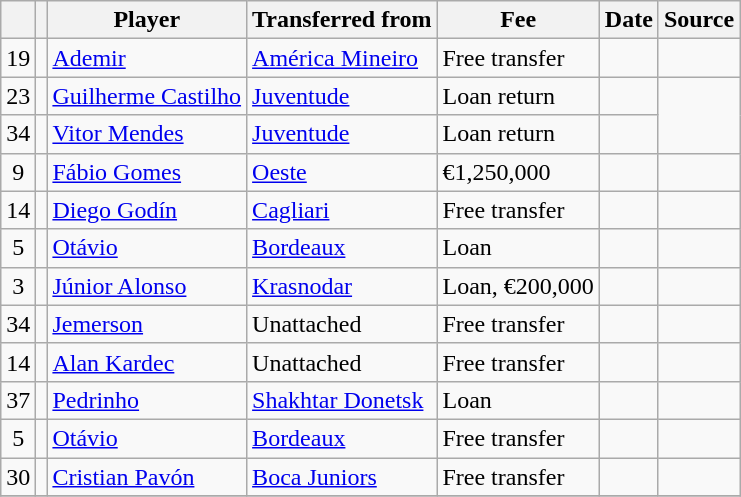<table class="wikitable plainrowheaders sortable">
<tr>
<th></th>
<th></th>
<th>Player</th>
<th>Transferred from</th>
<th>Fee</th>
<th>Date</th>
<th>Source</th>
</tr>
<tr>
<td align=center>19</td>
<td align=center></td>
<td> <a href='#'>Ademir</a></td>
<td><a href='#'>América Mineiro</a></td>
<td>Free transfer</td>
<td></td>
<td align=center></td>
</tr>
<tr>
<td align=center>23</td>
<td align=center></td>
<td> <a href='#'>Guilherme Castilho</a></td>
<td><a href='#'>Juventude</a></td>
<td>Loan return</td>
<td></td>
<td rowspan=2 align=center></td>
</tr>
<tr>
<td align=center>34</td>
<td align=center></td>
<td> <a href='#'>Vitor Mendes</a></td>
<td><a href='#'>Juventude</a></td>
<td>Loan return</td>
<td></td>
</tr>
<tr>
<td align=center>9</td>
<td align=center></td>
<td> <a href='#'>Fábio Gomes</a></td>
<td><a href='#'>Oeste</a></td>
<td>€1,250,000</td>
<td></td>
<td align=center></td>
</tr>
<tr>
<td align=center>14</td>
<td align=center></td>
<td> <a href='#'>Diego Godín</a></td>
<td> <a href='#'>Cagliari</a></td>
<td>Free transfer</td>
<td></td>
<td align=center></td>
</tr>
<tr>
<td align=center>5</td>
<td align=center></td>
<td> <a href='#'>Otávio</a></td>
<td> <a href='#'>Bordeaux</a></td>
<td>Loan</td>
<td></td>
<td align=center></td>
</tr>
<tr>
<td align=center>3</td>
<td align=center></td>
<td> <a href='#'>Júnior Alonso</a></td>
<td> <a href='#'>Krasnodar</a></td>
<td>Loan, €200,000</td>
<td></td>
<td align=center></td>
</tr>
<tr>
<td align=center>34</td>
<td align=center></td>
<td> <a href='#'>Jemerson</a></td>
<td>Unattached</td>
<td>Free transfer</td>
<td></td>
<td align=center></td>
</tr>
<tr>
<td align=center>14</td>
<td align=center></td>
<td> <a href='#'>Alan Kardec</a></td>
<td>Unattached</td>
<td>Free transfer</td>
<td></td>
<td align=center></td>
</tr>
<tr>
<td align=center>37</td>
<td align=center></td>
<td> <a href='#'>Pedrinho</a></td>
<td> <a href='#'>Shakhtar Donetsk</a></td>
<td>Loan</td>
<td></td>
<td align=center></td>
</tr>
<tr>
<td align=center>5</td>
<td align=center></td>
<td> <a href='#'>Otávio</a></td>
<td> <a href='#'>Bordeaux</a></td>
<td>Free transfer</td>
<td></td>
<td align=center></td>
</tr>
<tr>
<td align=center>30</td>
<td align=center></td>
<td> <a href='#'>Cristian Pavón</a></td>
<td> <a href='#'>Boca Juniors</a></td>
<td>Free transfer</td>
<td></td>
<td align=center></td>
</tr>
<tr>
</tr>
</table>
